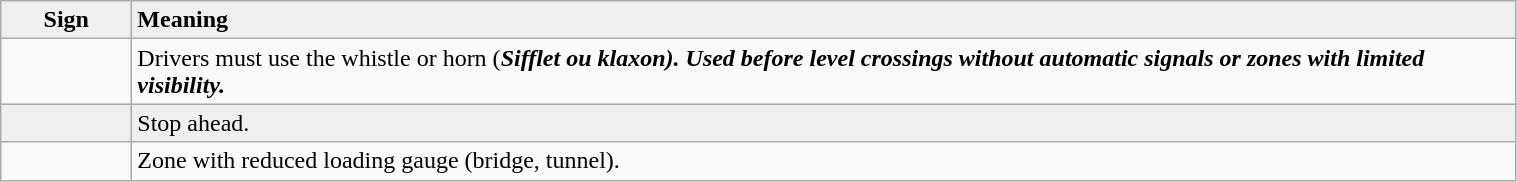<table class="wikitable" width="80%">
<tr style="background:#EFEFEF">
<td style="width:80px;text-align:center;"><strong>Sign</strong></td>
<td><strong>Meaning</strong></td>
</tr>
<tr ---->
<td style="text-align:center"></td>
<td>Drivers must use the whistle or horn (<strong><em>S<strong>ifflet ou klaxon<em>). Used before level crossings without automatic signals or zones with limited visibility.</td>
</tr>
<tr style="background:#EFEFEF">
<td style="text-align:center"></td>
<td>Stop ahead.</td>
</tr>
<tr ---->
<td style="text-align:center"></td>
<td>Zone with reduced loading gauge (bridge, tunnel).</td>
</tr>
</table>
